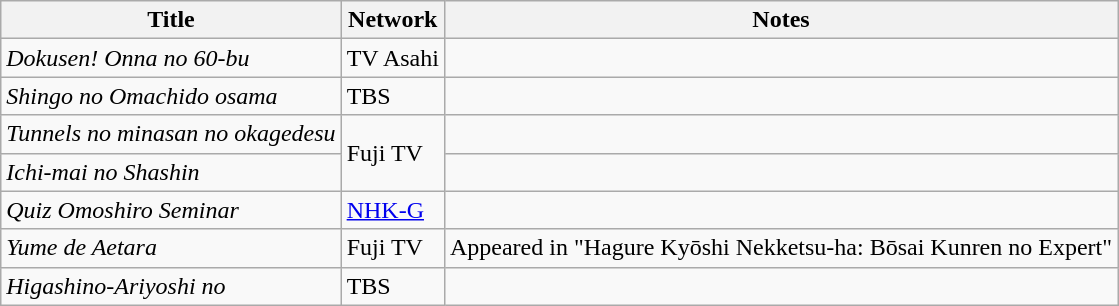<table class="wikitable">
<tr>
<th>Title</th>
<th>Network</th>
<th>Notes</th>
</tr>
<tr>
<td><em>Dokusen! Onna no 60-bu</em></td>
<td>TV Asahi</td>
<td></td>
</tr>
<tr>
<td><em>Shingo no Omachido osama</em></td>
<td>TBS</td>
<td></td>
</tr>
<tr>
<td><em>Tunnels no minasan no okagedesu</em></td>
<td rowspan="2">Fuji TV</td>
<td></td>
</tr>
<tr>
<td><em>Ichi-mai no Shashin</em></td>
<td></td>
</tr>
<tr>
<td><em>Quiz Omoshiro Seminar</em></td>
<td><a href='#'>NHK-G</a></td>
<td></td>
</tr>
<tr>
<td><em>Yume de Aetara</em></td>
<td>Fuji TV</td>
<td>Appeared in "Hagure Kyōshi Nekketsu-ha: Bōsai Kunren no Expert"</td>
</tr>
<tr>
<td><em>Higashino-Ariyoshi no </em></td>
<td>TBS</td>
<td></td>
</tr>
</table>
